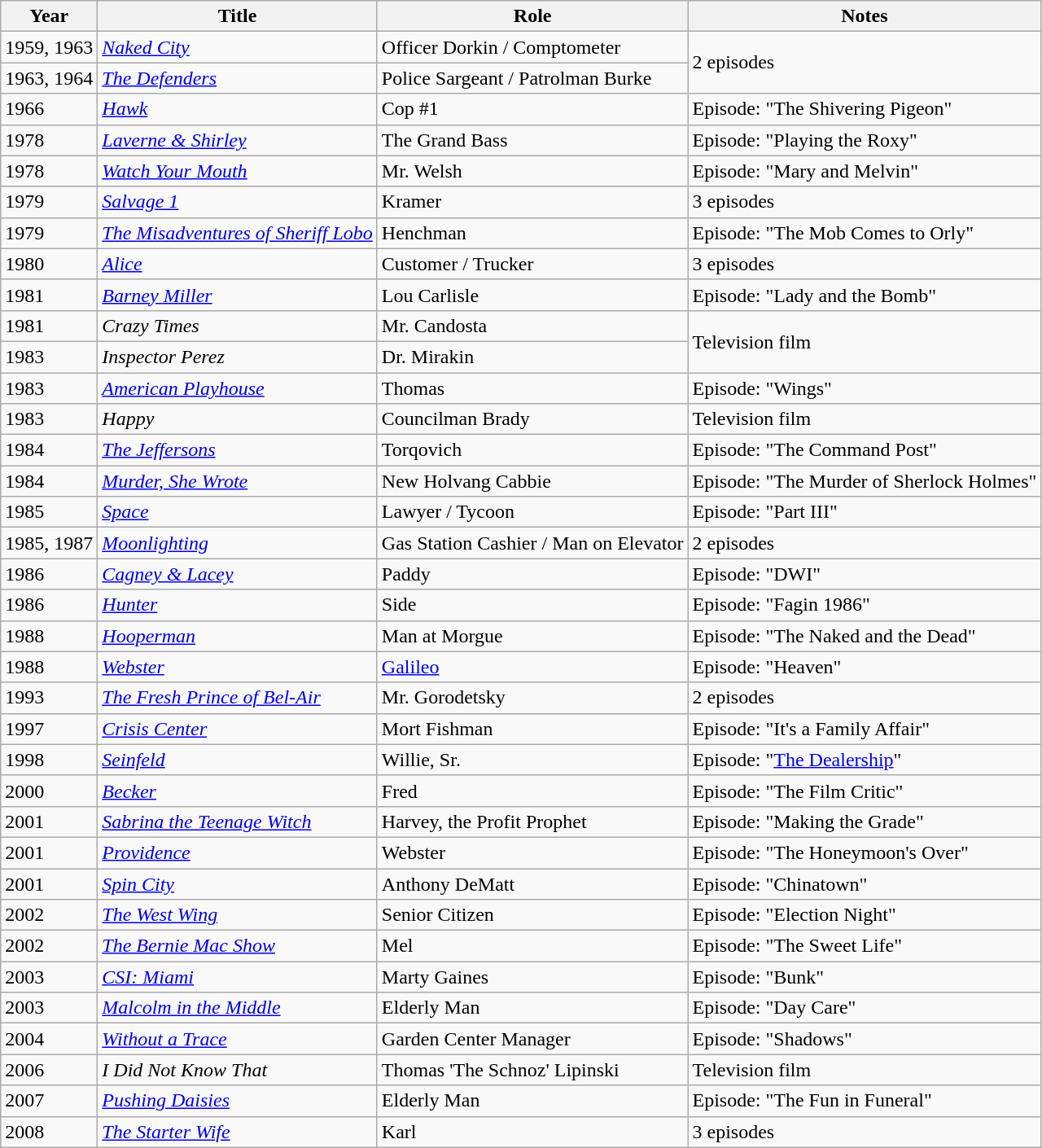<table class="wikitable sortable">
<tr>
<th>Year</th>
<th>Title</th>
<th>Role</th>
<th>Notes</th>
</tr>
<tr>
<td>1959, 1963</td>
<td><a href='#'><em>Naked City</em></a></td>
<td>Officer Dorkin / Comptometer</td>
<td rowspan="2">2 episodes</td>
</tr>
<tr>
<td>1963, 1964</td>
<td><a href='#'><em>The Defenders</em></a></td>
<td>Police Sargeant / Patrolman Burke</td>
</tr>
<tr>
<td>1966</td>
<td><a href='#'><em>Hawk</em></a></td>
<td>Cop #1</td>
<td>Episode: "The Shivering Pigeon"</td>
</tr>
<tr>
<td>1978</td>
<td><em><a href='#'>Laverne & Shirley</a></em></td>
<td>The Grand Bass</td>
<td>Episode: "Playing the Roxy"</td>
</tr>
<tr>
<td>1978</td>
<td><a href='#'><em>Watch Your Mouth</em></a></td>
<td>Mr. Welsh</td>
<td>Episode: "Mary and Melvin"</td>
</tr>
<tr>
<td>1979</td>
<td><em><a href='#'>Salvage 1</a></em></td>
<td>Kramer</td>
<td>3 episodes</td>
</tr>
<tr>
<td>1979</td>
<td><em><a href='#'>The Misadventures of Sheriff Lobo</a></em></td>
<td>Henchman</td>
<td>Episode: "The Mob Comes to Orly"</td>
</tr>
<tr>
<td>1980</td>
<td><a href='#'><em>Alice</em></a></td>
<td>Customer / Trucker</td>
<td>3 episodes</td>
</tr>
<tr>
<td>1981</td>
<td><em><a href='#'>Barney Miller</a></em></td>
<td>Lou Carlisle</td>
<td>Episode: "Lady and the Bomb"</td>
</tr>
<tr>
<td>1981</td>
<td><em>Crazy Times</em></td>
<td>Mr. Candosta</td>
<td rowspan="2">Television film</td>
</tr>
<tr>
<td>1983</td>
<td><em>Inspector Perez</em></td>
<td>Dr. Mirakin</td>
</tr>
<tr>
<td>1983</td>
<td><em><a href='#'>American Playhouse</a></em></td>
<td>Thomas</td>
<td>Episode: "Wings"</td>
</tr>
<tr>
<td>1983</td>
<td><em>Happy</em></td>
<td>Councilman Brady</td>
<td>Television film</td>
</tr>
<tr>
<td>1984</td>
<td><em><a href='#'>The Jeffersons</a></em></td>
<td>Torqovich</td>
<td>Episode: "The Command Post"</td>
</tr>
<tr>
<td>1984</td>
<td><em><a href='#'>Murder, She Wrote</a></em></td>
<td>New Holvang Cabbie</td>
<td>Episode: "The Murder of Sherlock Holmes"</td>
</tr>
<tr>
<td>1985</td>
<td><a href='#'><em>Space</em></a></td>
<td>Lawyer / Tycoon</td>
<td>Episode: "Part III"</td>
</tr>
<tr>
<td>1985, 1987</td>
<td><a href='#'><em>Moonlighting</em></a></td>
<td>Gas Station Cashier / Man on Elevator</td>
<td>2 episodes</td>
</tr>
<tr>
<td>1986</td>
<td><em><a href='#'>Cagney & Lacey</a></em></td>
<td>Paddy</td>
<td>Episode: "DWI"</td>
</tr>
<tr>
<td>1986</td>
<td><a href='#'><em>Hunter</em></a></td>
<td>Side</td>
<td>Episode: "Fagin 1986"</td>
</tr>
<tr>
<td>1988</td>
<td><em><a href='#'>Hooperman</a></em></td>
<td>Man at Morgue</td>
<td>Episode: "The Naked and the Dead"</td>
</tr>
<tr>
<td>1988</td>
<td><a href='#'><em>Webster</em></a></td>
<td><a href='#'>Galileo</a></td>
<td>Episode: "Heaven"</td>
</tr>
<tr>
<td>1993</td>
<td><em><a href='#'>The Fresh Prince of Bel-Air</a></em></td>
<td>Mr. Gorodetsky</td>
<td>2 episodes</td>
</tr>
<tr>
<td>1997</td>
<td><em><a href='#'>Crisis Center</a></em></td>
<td>Mort Fishman</td>
<td>Episode: "It's a Family Affair"</td>
</tr>
<tr>
<td>1998</td>
<td><em><a href='#'>Seinfeld</a></em></td>
<td>Willie, Sr.</td>
<td>Episode: "<a href='#'>The Dealership</a>"</td>
</tr>
<tr>
<td>2000</td>
<td><a href='#'><em>Becker</em></a></td>
<td>Fred</td>
<td>Episode: "The Film Critic"</td>
</tr>
<tr>
<td>2001</td>
<td><a href='#'><em>Sabrina the Teenage Witch</em></a></td>
<td>Harvey, the Profit Prophet</td>
<td>Episode: "Making the Grade"</td>
</tr>
<tr>
<td>2001</td>
<td><a href='#'><em>Providence</em></a></td>
<td>Webster</td>
<td>Episode: "The Honeymoon's Over"</td>
</tr>
<tr>
<td>2001</td>
<td><em><a href='#'>Spin City</a></em></td>
<td>Anthony DeMatt</td>
<td>Episode: "Chinatown"</td>
</tr>
<tr>
<td>2002</td>
<td><em><a href='#'>The West Wing</a></em></td>
<td>Senior Citizen</td>
<td>Episode: "Election Night"</td>
</tr>
<tr>
<td>2002</td>
<td><em><a href='#'>The Bernie Mac Show</a></em></td>
<td>Mel</td>
<td>Episode: "The Sweet Life"</td>
</tr>
<tr>
<td>2003</td>
<td><em><a href='#'>CSI: Miami</a></em></td>
<td>Marty Gaines</td>
<td>Episode: "Bunk"</td>
</tr>
<tr>
<td>2003</td>
<td><em><a href='#'>Malcolm in the Middle</a></em></td>
<td>Elderly Man</td>
<td>Episode: "Day Care"</td>
</tr>
<tr>
<td>2004</td>
<td><em><a href='#'>Without a Trace</a></em></td>
<td>Garden Center Manager</td>
<td>Episode: "Shadows"</td>
</tr>
<tr>
<td>2006</td>
<td><em>I Did Not Know That</em></td>
<td>Thomas 'The Schnoz' Lipinski</td>
<td>Television film</td>
</tr>
<tr>
<td>2007</td>
<td><em><a href='#'>Pushing Daisies</a></em></td>
<td>Elderly Man</td>
<td>Episode: "The Fun in Funeral"</td>
</tr>
<tr>
<td>2008</td>
<td><a href='#'><em>The Starter Wife</em></a></td>
<td>Karl</td>
<td>3 episodes</td>
</tr>
</table>
